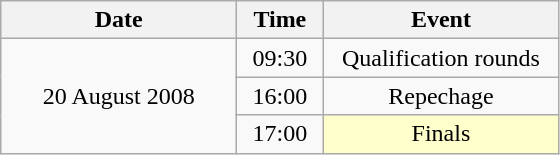<table class = "wikitable" style="text-align:center;">
<tr>
<th width=150>Date</th>
<th width=50>Time</th>
<th width=150>Event</th>
</tr>
<tr>
<td rowspan=3>20 August 2008</td>
<td>09:30</td>
<td>Qualification rounds</td>
</tr>
<tr>
<td>16:00</td>
<td>Repechage</td>
</tr>
<tr>
<td>17:00</td>
<td bgcolor=ffffcc>Finals</td>
</tr>
</table>
